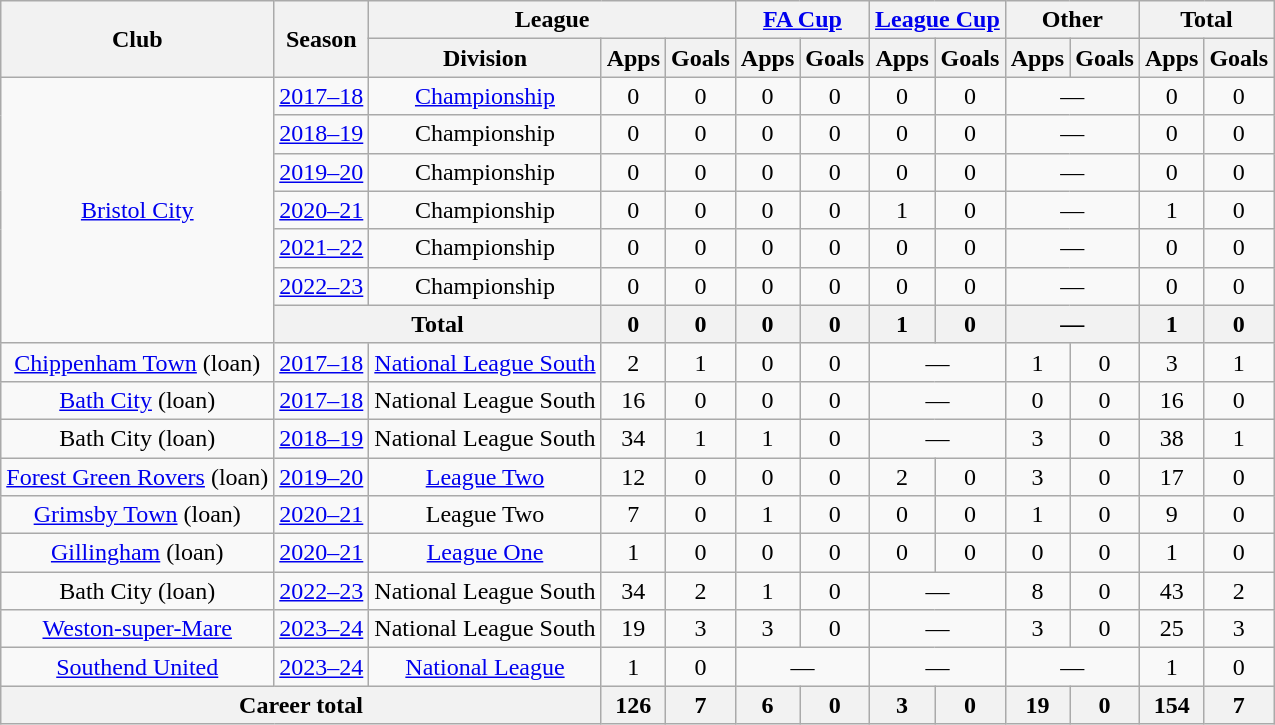<table class=wikitable style="text-align: center">
<tr>
<th rowspan=2>Club</th>
<th rowspan=2>Season</th>
<th colspan=3>League</th>
<th colspan=2><a href='#'>FA Cup</a></th>
<th colspan=2><a href='#'>League Cup</a></th>
<th colspan=2>Other</th>
<th colspan=2>Total</th>
</tr>
<tr>
<th>Division</th>
<th>Apps</th>
<th>Goals</th>
<th>Apps</th>
<th>Goals</th>
<th>Apps</th>
<th>Goals</th>
<th>Apps</th>
<th>Goals</th>
<th>Apps</th>
<th>Goals</th>
</tr>
<tr>
<td rowspan="7"><a href='#'>Bristol City</a></td>
<td><a href='#'>2017–18</a></td>
<td><a href='#'>Championship</a></td>
<td>0</td>
<td>0</td>
<td>0</td>
<td>0</td>
<td>0</td>
<td>0</td>
<td colspan="2">—</td>
<td>0</td>
<td>0</td>
</tr>
<tr>
<td><a href='#'>2018–19</a></td>
<td>Championship</td>
<td>0</td>
<td>0</td>
<td>0</td>
<td>0</td>
<td>0</td>
<td>0</td>
<td colspan="2">—</td>
<td>0</td>
<td>0</td>
</tr>
<tr>
<td><a href='#'>2019–20</a></td>
<td>Championship</td>
<td>0</td>
<td>0</td>
<td>0</td>
<td>0</td>
<td>0</td>
<td>0</td>
<td colspan="2">—</td>
<td>0</td>
<td>0</td>
</tr>
<tr>
<td><a href='#'>2020–21</a></td>
<td>Championship</td>
<td>0</td>
<td>0</td>
<td>0</td>
<td>0</td>
<td>1</td>
<td>0</td>
<td colspan="2">—</td>
<td>1</td>
<td>0</td>
</tr>
<tr>
<td><a href='#'>2021–22</a></td>
<td>Championship</td>
<td>0</td>
<td>0</td>
<td>0</td>
<td>0</td>
<td>0</td>
<td>0</td>
<td colspan="2">—</td>
<td>0</td>
<td>0</td>
</tr>
<tr>
<td><a href='#'>2022–23</a></td>
<td>Championship</td>
<td>0</td>
<td>0</td>
<td>0</td>
<td>0</td>
<td>0</td>
<td>0</td>
<td colspan="2">—</td>
<td>0</td>
<td>0</td>
</tr>
<tr>
<th colspan=2>Total</th>
<th>0</th>
<th>0</th>
<th>0</th>
<th>0</th>
<th>1</th>
<th>0</th>
<th colspan="2">—</th>
<th>1</th>
<th>0</th>
</tr>
<tr>
<td><a href='#'>Chippenham Town</a> (loan)</td>
<td><a href='#'>2017–18</a></td>
<td><a href='#'>National League South</a></td>
<td>2</td>
<td>1</td>
<td>0</td>
<td>0</td>
<td colspan="2">—</td>
<td>1</td>
<td>0</td>
<td>3</td>
<td>1</td>
</tr>
<tr>
<td><a href='#'>Bath City</a> (loan)</td>
<td><a href='#'>2017–18</a></td>
<td>National League South</td>
<td>16</td>
<td>0</td>
<td>0</td>
<td>0</td>
<td colspan="2">—</td>
<td>0</td>
<td>0</td>
<td>16</td>
<td>0</td>
</tr>
<tr>
<td>Bath City (loan)</td>
<td><a href='#'>2018–19</a></td>
<td>National League South</td>
<td>34</td>
<td>1</td>
<td>1</td>
<td>0</td>
<td colspan="2">—</td>
<td>3</td>
<td>0</td>
<td>38</td>
<td>1</td>
</tr>
<tr>
<td><a href='#'>Forest Green Rovers</a> (loan)</td>
<td><a href='#'>2019–20</a></td>
<td><a href='#'>League Two</a></td>
<td>12</td>
<td>0</td>
<td>0</td>
<td>0</td>
<td>2</td>
<td>0</td>
<td>3</td>
<td>0</td>
<td>17</td>
<td>0</td>
</tr>
<tr>
<td><a href='#'>Grimsby Town</a> (loan)</td>
<td><a href='#'>2020–21</a></td>
<td>League Two</td>
<td>7</td>
<td>0</td>
<td>1</td>
<td>0</td>
<td>0</td>
<td>0</td>
<td>1</td>
<td>0</td>
<td>9</td>
<td>0</td>
</tr>
<tr>
<td><a href='#'>Gillingham</a> (loan)</td>
<td><a href='#'>2020–21</a></td>
<td><a href='#'>League One</a></td>
<td>1</td>
<td>0</td>
<td>0</td>
<td>0</td>
<td>0</td>
<td>0</td>
<td>0</td>
<td>0</td>
<td>1</td>
<td>0</td>
</tr>
<tr>
<td>Bath City (loan)</td>
<td><a href='#'>2022–23</a></td>
<td>National League South</td>
<td>34</td>
<td>2</td>
<td>1</td>
<td>0</td>
<td colspan="2">—</td>
<td>8</td>
<td>0</td>
<td>43</td>
<td>2</td>
</tr>
<tr>
<td><a href='#'>Weston-super-Mare</a></td>
<td><a href='#'>2023–24</a></td>
<td>National League South</td>
<td>19</td>
<td>3</td>
<td>3</td>
<td>0</td>
<td colspan="2">—</td>
<td>3</td>
<td>0</td>
<td>25</td>
<td>3</td>
</tr>
<tr>
<td><a href='#'>Southend United</a></td>
<td><a href='#'>2023–24</a></td>
<td><a href='#'>National League</a></td>
<td>1</td>
<td>0</td>
<td colspan="2">—</td>
<td colspan="2">—</td>
<td colspan="2">—</td>
<td>1</td>
<td>0</td>
</tr>
<tr>
<th colspan=3>Career total</th>
<th>126</th>
<th>7</th>
<th>6</th>
<th>0</th>
<th>3</th>
<th>0</th>
<th>19</th>
<th>0</th>
<th>154</th>
<th>7</th>
</tr>
</table>
